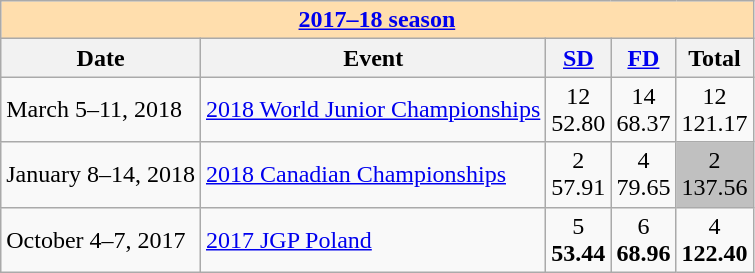<table class="wikitable">
<tr>
<th style="background-color: #ffdead;" colspan=5 align="center"><a href='#'>2017–18 season</a></th>
</tr>
<tr>
<th>Date</th>
<th>Event</th>
<th><a href='#'>SD</a></th>
<th><a href='#'>FD</a></th>
<th>Total</th>
</tr>
<tr>
<td>March 5–11, 2018</td>
<td><a href='#'>2018 World Junior Championships</a></td>
<td align=center>12 <br> 52.80</td>
<td align=center>14 <br> 68.37</td>
<td align=center>12 <br> 121.17</td>
</tr>
<tr>
<td>January 8–14, 2018</td>
<td><a href='#'>2018 Canadian Championships</a></td>
<td align=center>2 <br> 57.91</td>
<td align=center>4 <br> 79.65</td>
<td align=center bgcolor=silver>2 <br> 137.56</td>
</tr>
<tr>
<td>October 4–7, 2017</td>
<td><a href='#'>2017 JGP Poland</a></td>
<td align=center>5 <br> <strong>53.44</strong></td>
<td align=center>6 <br> <strong>68.96</strong></td>
<td align=center>4 <br> <strong>122.40</strong></td>
</tr>
</table>
